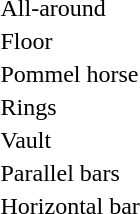<table>
<tr>
<td>All-around<br></td>
<td></td>
<td></td>
<td></td>
</tr>
<tr>
<td>Floor<br></td>
<td></td>
<td></td>
<td></td>
</tr>
<tr>
<td>Pommel horse<br></td>
<td></td>
<td></td>
<td></td>
</tr>
<tr>
<td>Rings<br></td>
<td></td>
<td></td>
<td></td>
</tr>
<tr>
<td>Vault<br></td>
<td></td>
<td></td>
<td></td>
</tr>
<tr>
<td>Parallel bars<br></td>
<td></td>
<td></td>
<td></td>
</tr>
<tr>
<td>Horizontal bar<br></td>
<td></td>
<td></td>
<td></td>
</tr>
<tr>
</tr>
</table>
